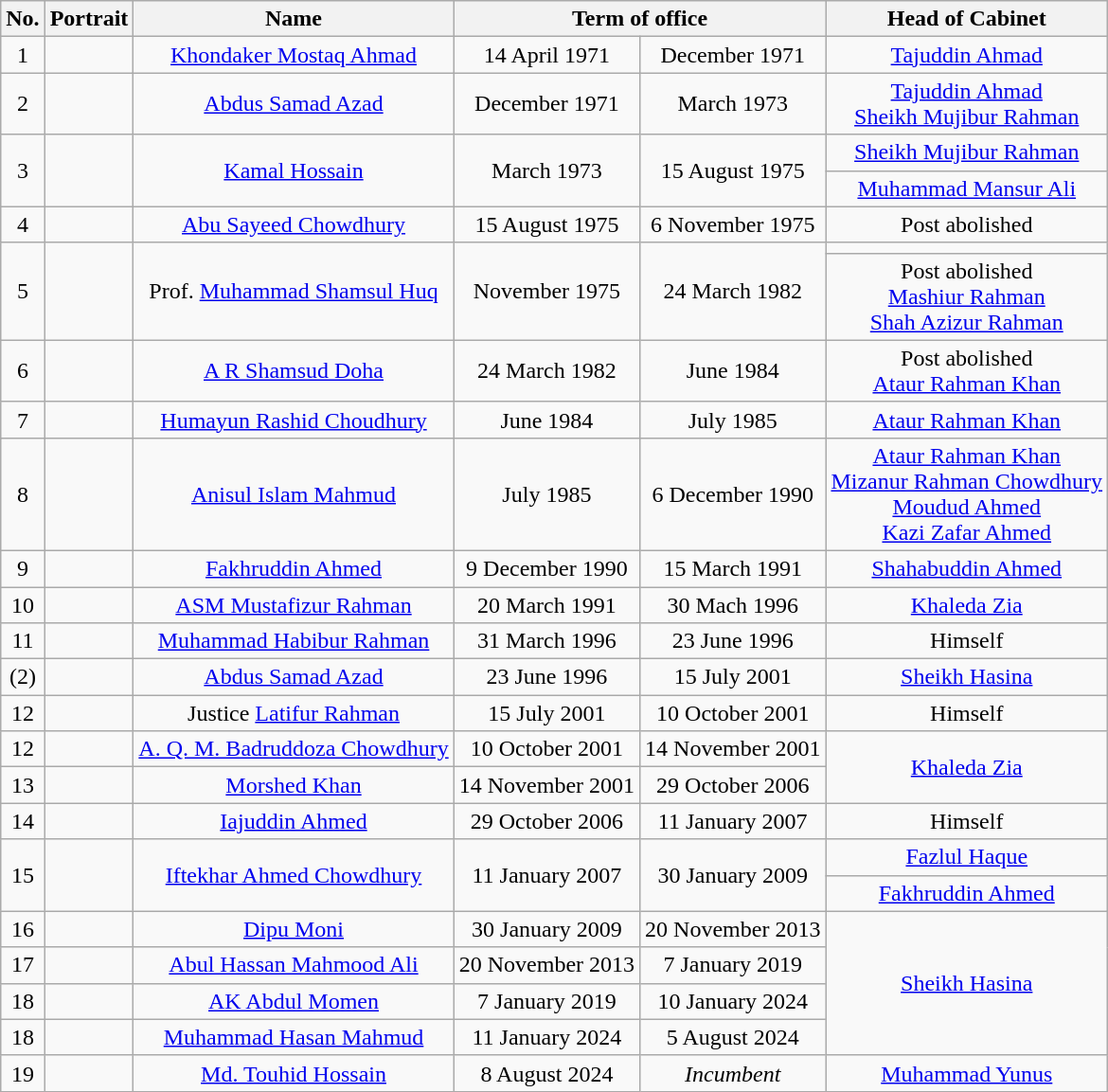<table class="wikitable" style="text-align:center">
<tr>
<th>No.</th>
<th>Portrait</th>
<th>Name</th>
<th colspan=2>Term of office</th>
<th>Head of Cabinet</th>
</tr>
<tr>
<td>1</td>
<td></td>
<td><a href='#'>Khondaker Mostaq Ahmad</a></td>
<td>14 April 1971</td>
<td>December 1971</td>
<td rowspan="2"><a href='#'>Tajuddin Ahmad</a></td>
</tr>
<tr>
<td rowspan="2">2</td>
<td rowspan="2"></td>
<td rowspan="2"><a href='#'>Abdus Samad Azad</a></td>
<td rowspan="2">December 1971</td>
<td rowspan="2">March 1973</td>
</tr>
<tr>
<td><a href='#'>Tajuddin Ahmad</a><br><a href='#'>Sheikh Mujibur Rahman</a></td>
</tr>
<tr>
<td rowspan="2">3</td>
<td rowspan="2"></td>
<td rowspan="2"><a href='#'>Kamal Hossain</a></td>
<td rowspan="2">March 1973</td>
<td rowspan="2">15 August 1975</td>
<td><a href='#'>Sheikh Mujibur Rahman</a></td>
</tr>
<tr>
<td><a href='#'>Muhammad Mansur Ali</a></td>
</tr>
<tr>
<td>4</td>
<td></td>
<td><a href='#'>Abu Sayeed Chowdhury</a></td>
<td>15 August 1975</td>
<td>6 November 1975</td>
<td>Post abolished</td>
</tr>
<tr>
<td rowspan="2">5</td>
<td rowspan="2"></td>
<td rowspan="2">Prof. <a href='#'>Muhammad Shamsul Huq</a></td>
<td rowspan="2">November 1975</td>
<td rowspan="2">24 March 1982</td>
<td></td>
</tr>
<tr>
<td>Post abolished<br><a href='#'>Mashiur Rahman</a><br><a href='#'>Shah Azizur Rahman</a></td>
</tr>
<tr>
<td>6</td>
<td></td>
<td><a href='#'>A R Shamsud Doha</a></td>
<td>24 March 1982</td>
<td>June 1984</td>
<td>Post abolished<br><a href='#'>Ataur Rahman Khan</a></td>
</tr>
<tr>
<td>7</td>
<td></td>
<td><a href='#'>Humayun Rashid Choudhury</a></td>
<td>June 1984</td>
<td>July 1985</td>
<td rowspan="2"><a href='#'>Ataur Rahman Khan</a></td>
</tr>
<tr>
<td rowspan="2">8</td>
<td rowspan="2"></td>
<td rowspan="2"><a href='#'>Anisul Islam Mahmud</a></td>
<td rowspan="2">July 1985</td>
<td rowspan="2">6 December 1990</td>
</tr>
<tr>
<td><a href='#'>Ataur Rahman Khan</a><br><a href='#'>Mizanur Rahman Chowdhury</a><br><a href='#'>Moudud Ahmed</a><br><a href='#'>Kazi Zafar Ahmed</a></td>
</tr>
<tr>
<td>9</td>
<td></td>
<td><a href='#'>Fakhruddin Ahmed</a></td>
<td>9 December 1990</td>
<td>15 March 1991</td>
<td><a href='#'>Shahabuddin Ahmed</a></td>
</tr>
<tr>
<td>10</td>
<td></td>
<td><a href='#'>ASM Mustafizur Rahman</a></td>
<td>20 March 1991</td>
<td>30 Mach 1996</td>
<td><a href='#'>Khaleda Zia</a></td>
</tr>
<tr>
<td>11</td>
<td></td>
<td><a href='#'>Muhammad Habibur Rahman</a></td>
<td>31 March 1996</td>
<td>23 June 1996</td>
<td>Himself</td>
</tr>
<tr>
<td>(2)</td>
<td></td>
<td><a href='#'>Abdus Samad Azad</a></td>
<td>23 June 1996</td>
<td>15 July 2001</td>
<td><a href='#'>Sheikh Hasina</a></td>
</tr>
<tr>
<td>12</td>
<td></td>
<td>Justice <a href='#'>Latifur Rahman</a></td>
<td>15 July 2001</td>
<td>10 October 2001</td>
<td>Himself</td>
</tr>
<tr>
<td>12</td>
<td></td>
<td><a href='#'>A. Q. M. Badruddoza Chowdhury</a></td>
<td>10 October 2001</td>
<td>14 November 2001</td>
<td rowspan="2"><a href='#'>Khaleda Zia</a></td>
</tr>
<tr>
<td>13</td>
<td></td>
<td><a href='#'>Morshed Khan</a></td>
<td>14 November 2001</td>
<td>29 October 2006</td>
</tr>
<tr>
<td>14</td>
<td></td>
<td><a href='#'>Iajuddin Ahmed</a></td>
<td>29 October 2006</td>
<td>11 January 2007</td>
<td>Himself</td>
</tr>
<tr>
<td rowspan="3">15</td>
<td rowspan="3"></td>
<td rowspan="3"><a href='#'>Iftekhar Ahmed Chowdhury</a></td>
<td rowspan="3">11 January 2007</td>
<td rowspan="3">30 January 2009</td>
<td><a href='#'>Fazlul Haque</a></td>
</tr>
<tr>
<td><a href='#'>Fakhruddin Ahmed</a></td>
</tr>
<tr>
<td rowspan="5"><a href='#'>Sheikh Hasina</a></td>
</tr>
<tr>
<td>16</td>
<td></td>
<td><a href='#'>Dipu Moni</a></td>
<td>30 January 2009</td>
<td>20 November 2013</td>
</tr>
<tr>
<td>17</td>
<td></td>
<td><a href='#'>Abul Hassan Mahmood Ali</a></td>
<td>20 November 2013</td>
<td>7 January 2019</td>
</tr>
<tr>
<td>18</td>
<td></td>
<td><a href='#'>AK Abdul Momen</a></td>
<td>7 January 2019</td>
<td>10 January 2024</td>
</tr>
<tr>
<td>18</td>
<td></td>
<td><a href='#'>Muhammad Hasan Mahmud</a></td>
<td>11 January 2024</td>
<td>5 August 2024</td>
</tr>
<tr>
<td>19</td>
<td></td>
<td><a href='#'>Md. Touhid Hossain</a></td>
<td>8 August 2024</td>
<td><em>Incumbent</em></td>
<td><a href='#'>Muhammad Yunus</a></td>
</tr>
</table>
